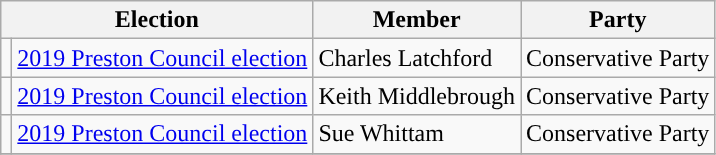<table class="wikitable">
<tr>
<th colspan="2">Election</th>
<th>Member</th>
<th>Party</th>
</tr>
<tr>
<td style="background-color: "></td>
<td><a href='#'>2019 Preston Council election</a></td>
<td>Charles Latchford</td>
<td>Conservative Party</td>
</tr>
<tr>
<td style="background-color: "></td>
<td><a href='#'>2019 Preston Council election</a></td>
<td>Keith Middlebrough</td>
<td>Conservative Party</td>
</tr>
<tr>
<td style="background-color: "></td>
<td><a href='#'>2019 Preston Council election</a></td>
<td>Sue Whittam</td>
<td>Conservative Party</td>
</tr>
<tr>
</tr>
</table>
